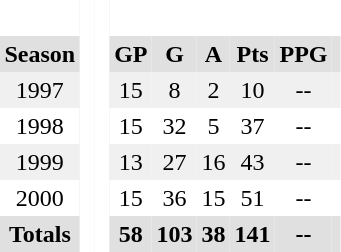<table BORDER="0" CELLPADDING="3" CELLSPACING="0">
<tr ALIGN="center" bgcolor="#e0e0e0">
<th colspan="1" bgcolor="#ffffff"> </th>
<th rowspan="99" bgcolor="#ffffff"> </th>
<th rowspan="99" bgcolor="#ffffff"> </th>
</tr>
<tr ALIGN="center" bgcolor="#e0e0e0">
<th>Season</th>
<th>GP</th>
<th>G</th>
<th>A</th>
<th>Pts</th>
<th>PPG</th>
<th></th>
</tr>
<tr ALIGN="center" bgcolor="#f0f0f0">
<td>1997</td>
<td>15</td>
<td>8</td>
<td>2</td>
<td>10</td>
<td>--</td>
<td></td>
</tr>
<tr ALIGN="center">
<td>1998</td>
<td>15</td>
<td>32</td>
<td>5</td>
<td>37</td>
<td>--</td>
<td></td>
</tr>
<tr ALIGN="center" bgcolor="#f0f0f0">
<td>1999</td>
<td>13</td>
<td>27</td>
<td>16</td>
<td>43</td>
<td>--</td>
<td></td>
</tr>
<tr ALIGN="center">
<td>2000</td>
<td>15</td>
<td>36</td>
<td>15</td>
<td>51</td>
<td>--</td>
<td></td>
</tr>
<tr ALIGN="center"  bgcolor="#e0e0e0">
<th colspan="1.5">Totals</th>
<th>58</th>
<th>103</th>
<th>38</th>
<th>141</th>
<th>--</th>
<th></th>
</tr>
</table>
